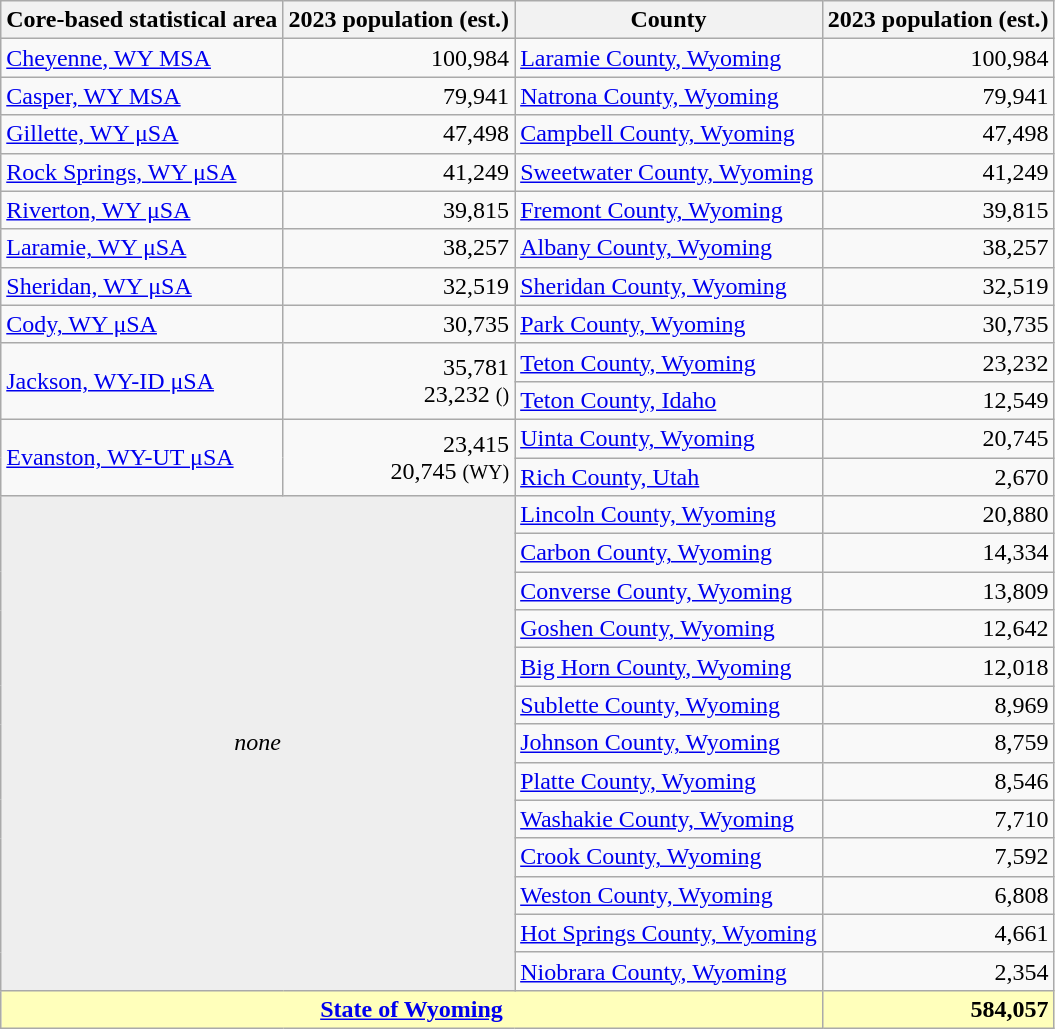<table class=wikitable>
<tr>
<th>Core-based statistical area</th>
<th>2023 population (est.)</th>
<th>County</th>
<th>2023 population (est.)</th>
</tr>
<tr>
<td rowspan=1><a href='#'>Cheyenne, WY MSA</a></td>
<td rowspan=1 align=right>100,984</td>
<td><a href='#'>Laramie County, Wyoming</a></td>
<td rowspan=1 align=right>100,984</td>
</tr>
<tr>
<td rowspan=1><a href='#'>Casper, WY MSA</a></td>
<td rowspan=1 align=right>79,941</td>
<td><a href='#'>Natrona County, Wyoming</a></td>
<td rowspan=1 align=right>79,941</td>
</tr>
<tr>
<td><a href='#'>Gillette, WY μSA</a></td>
<td align="right">47,498</td>
<td><a href='#'>Campbell County, Wyoming</a></td>
<td rowspan=1 align=right>47,498</td>
</tr>
<tr>
<td rowspan=1><a href='#'>Rock Springs, WY μSA</a></td>
<td rowspan=1 align=right>41,249</td>
<td><a href='#'>Sweetwater County, Wyoming</a></td>
<td rowspan=1 align=right>41,249</td>
</tr>
<tr>
<td rowspan=1><a href='#'>Riverton, WY μSA</a></td>
<td rowspan=1 align=right>39,815</td>
<td><a href='#'>Fremont County, Wyoming</a></td>
<td rowspan=1 align=right>39,815</td>
</tr>
<tr>
<td rowspan=1><a href='#'>Laramie, WY μSA</a></td>
<td rowspan=1 align=right>38,257</td>
<td><a href='#'>Albany County, Wyoming</a></td>
<td rowspan=1 align=right>38,257</td>
</tr>
<tr>
<td rowspan=1><a href='#'>Sheridan, WY μSA</a></td>
<td rowspan=1 align=right>32,519</td>
<td><a href='#'>Sheridan County, Wyoming</a></td>
<td rowspan=1 align=right>32,519</td>
</tr>
<tr>
<td rowspan=1><a href='#'>Cody, WY μSA</a></td>
<td rowspan=1 align=right>30,735</td>
<td><a href='#'>Park County, Wyoming</a></td>
<td rowspan=1 align=right>30,735</td>
</tr>
<tr>
<td rowspan=2><a href='#'><span>Jackson, WY-ID μSA</span></a></td>
<td rowspan=2 align=right><span>35,781</span><br>23,232 <small>()</small></td>
<td><a href='#'>Teton County, Wyoming</a></td>
<td rowspan=1 align=right>23,232</td>
</tr>
<tr>
<td><a href='#'><span>Teton County, Idaho</span></a></td>
<td rowspan=1 align=right><span>12,549</span></td>
</tr>
<tr>
<td rowspan=2><a href='#'><span>Evanston, WY-UT μSA</span></a></td>
<td rowspan=2 align=right><span>23,415</span><br>20,745 <small>(WY)</small></td>
<td><a href='#'>Uinta County, Wyoming</a></td>
<td rowspan=1 align=right>20,745</td>
</tr>
<tr>
<td><a href='#'><span>Rich County, Utah</span></a></td>
<td rowspan=1 align=right><span>2,670</span></td>
</tr>
<tr>
<td colspan="2" rowspan="13" align=center bgcolor=#EEEEEE><em>none</em></td>
<td><a href='#'>Lincoln County, Wyoming</a></td>
<td rowspan="1" align=right>20,880</td>
</tr>
<tr>
<td><a href='#'>Carbon County, Wyoming</a></td>
<td rowspan="1" align=right>14,334</td>
</tr>
<tr>
<td><a href='#'>Converse County, Wyoming</a></td>
<td rowspan="1" align=right>13,809</td>
</tr>
<tr>
<td><a href='#'>Goshen County, Wyoming</a></td>
<td rowspan="1" align=right>12,642</td>
</tr>
<tr>
<td><a href='#'>Big Horn County, Wyoming</a></td>
<td rowspan="1" align=right>12,018</td>
</tr>
<tr>
<td><a href='#'>Sublette County, Wyoming</a></td>
<td rowspan="1" align=right>8,969</td>
</tr>
<tr>
<td><a href='#'>Johnson County, Wyoming</a></td>
<td rowspan="1" align=right>8,759</td>
</tr>
<tr>
<td><a href='#'>Platte County, Wyoming</a></td>
<td rowspan="1" align=right>8,546</td>
</tr>
<tr>
<td><a href='#'>Washakie County, Wyoming</a></td>
<td rowspan="1" align=right>7,710</td>
</tr>
<tr>
<td><a href='#'>Crook County, Wyoming</a></td>
<td rowspan="1" align=right>7,592</td>
</tr>
<tr>
<td><a href='#'>Weston County, Wyoming</a></td>
<td rowspan="1" align=right>6,808</td>
</tr>
<tr>
<td><a href='#'>Hot Springs County, Wyoming</a></td>
<td rowspan="1" align=right>4,661</td>
</tr>
<tr>
<td><a href='#'>Niobrara County, Wyoming</a></td>
<td rowspan="1" align=right>2,354</td>
</tr>
<tr style="font-weight:bold;" bgcolor=#FFFFBB>
<td colspan=3 align=center><a href='#'>State of Wyoming</a></td>
<td align=right>584,057</td>
</tr>
</table>
